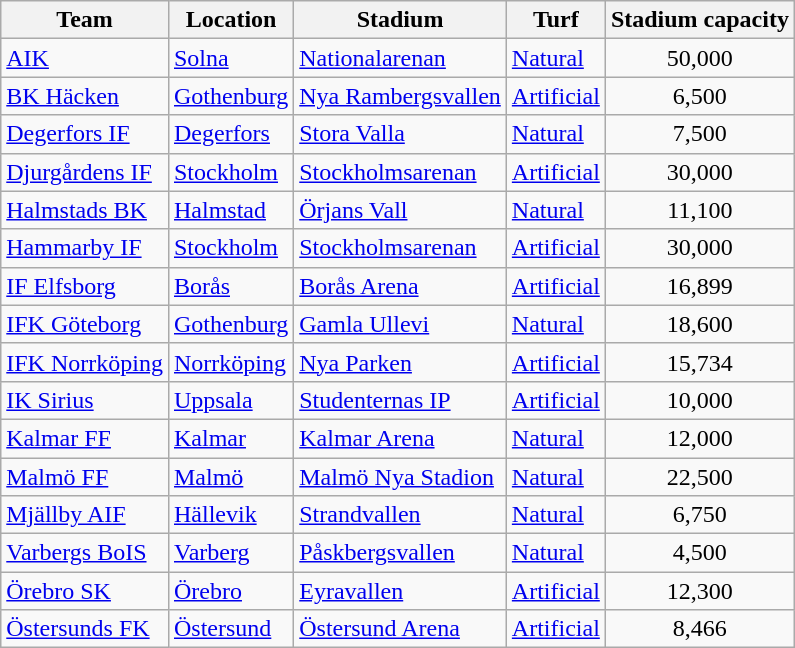<table class="wikitable sortable" style="text-align: left;">
<tr>
<th>Team</th>
<th>Location</th>
<th>Stadium</th>
<th>Turf</th>
<th>Stadium capacity</th>
</tr>
<tr>
<td><a href='#'>AIK</a></td>
<td><a href='#'>Solna</a></td>
<td><a href='#'>Nationalarenan</a></td>
<td><a href='#'>Natural</a></td>
<td align="center">50,000</td>
</tr>
<tr>
<td><a href='#'>BK Häcken</a></td>
<td><a href='#'>Gothenburg</a></td>
<td><a href='#'>Nya Rambergsvallen</a></td>
<td><a href='#'>Artificial</a></td>
<td align="center">6,500</td>
</tr>
<tr>
<td><a href='#'>Degerfors IF</a></td>
<td><a href='#'>Degerfors</a></td>
<td><a href='#'>Stora Valla</a></td>
<td><a href='#'>Natural</a></td>
<td align="center">7,500</td>
</tr>
<tr>
<td><a href='#'>Djurgårdens IF</a></td>
<td><a href='#'>Stockholm</a></td>
<td><a href='#'>Stockholmsarenan</a></td>
<td><a href='#'>Artificial</a></td>
<td align="center">30,000</td>
</tr>
<tr>
<td><a href='#'>Halmstads BK</a></td>
<td><a href='#'>Halmstad</a></td>
<td><a href='#'>Örjans Vall</a></td>
<td><a href='#'>Natural</a></td>
<td align="center">11,100</td>
</tr>
<tr>
<td><a href='#'>Hammarby IF</a></td>
<td><a href='#'>Stockholm</a></td>
<td><a href='#'>Stockholmsarenan</a></td>
<td><a href='#'>Artificial</a></td>
<td align="center">30,000</td>
</tr>
<tr>
<td><a href='#'>IF Elfsborg</a></td>
<td><a href='#'>Borås</a></td>
<td><a href='#'>Borås Arena</a></td>
<td><a href='#'>Artificial</a></td>
<td align="center">16,899</td>
</tr>
<tr>
<td><a href='#'>IFK Göteborg</a></td>
<td><a href='#'>Gothenburg</a></td>
<td><a href='#'>Gamla Ullevi</a></td>
<td><a href='#'>Natural</a></td>
<td align="center">18,600</td>
</tr>
<tr>
<td><a href='#'>IFK Norrköping</a></td>
<td><a href='#'>Norrköping</a></td>
<td><a href='#'>Nya Parken</a></td>
<td><a href='#'>Artificial</a></td>
<td align="center">15,734</td>
</tr>
<tr>
<td><a href='#'>IK Sirius</a></td>
<td><a href='#'>Uppsala</a></td>
<td><a href='#'>Studenternas IP</a></td>
<td><a href='#'>Artificial</a></td>
<td align="center">10,000</td>
</tr>
<tr>
<td><a href='#'>Kalmar FF</a></td>
<td><a href='#'>Kalmar</a></td>
<td><a href='#'>Kalmar Arena</a></td>
<td><a href='#'>Natural</a></td>
<td align="center">12,000</td>
</tr>
<tr>
<td><a href='#'>Malmö FF</a></td>
<td><a href='#'>Malmö</a></td>
<td><a href='#'>Malmö Nya Stadion</a></td>
<td><a href='#'>Natural</a></td>
<td align="center">22,500</td>
</tr>
<tr>
<td><a href='#'>Mjällby AIF</a></td>
<td><a href='#'>Hällevik</a></td>
<td><a href='#'>Strandvallen</a></td>
<td><a href='#'>Natural</a></td>
<td align="center">6,750</td>
</tr>
<tr>
<td><a href='#'>Varbergs BoIS</a></td>
<td><a href='#'>Varberg</a></td>
<td><a href='#'>Påskbergsvallen</a></td>
<td><a href='#'>Natural</a></td>
<td align="center">4,500</td>
</tr>
<tr>
<td><a href='#'>Örebro SK</a></td>
<td><a href='#'>Örebro</a></td>
<td><a href='#'>Eyravallen</a></td>
<td><a href='#'>Artificial</a></td>
<td align="center">12,300</td>
</tr>
<tr>
<td><a href='#'>Östersunds FK</a></td>
<td><a href='#'>Östersund</a></td>
<td><a href='#'>Östersund Arena</a></td>
<td><a href='#'>Artificial</a></td>
<td align="center">8,466</td>
</tr>
</table>
